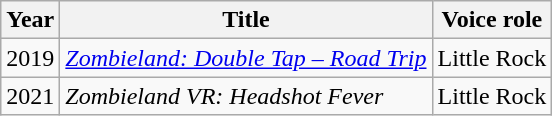<table class="wikitable">
<tr>
<th>Year</th>
<th>Title</th>
<th>Voice role</th>
</tr>
<tr>
<td>2019</td>
<td><em><a href='#'>Zombieland: Double Tap – Road Trip</a></em></td>
<td>Little Rock</td>
</tr>
<tr>
<td>2021</td>
<td><em>Zombieland VR: Headshot Fever</em></td>
<td>Little Rock</td>
</tr>
</table>
